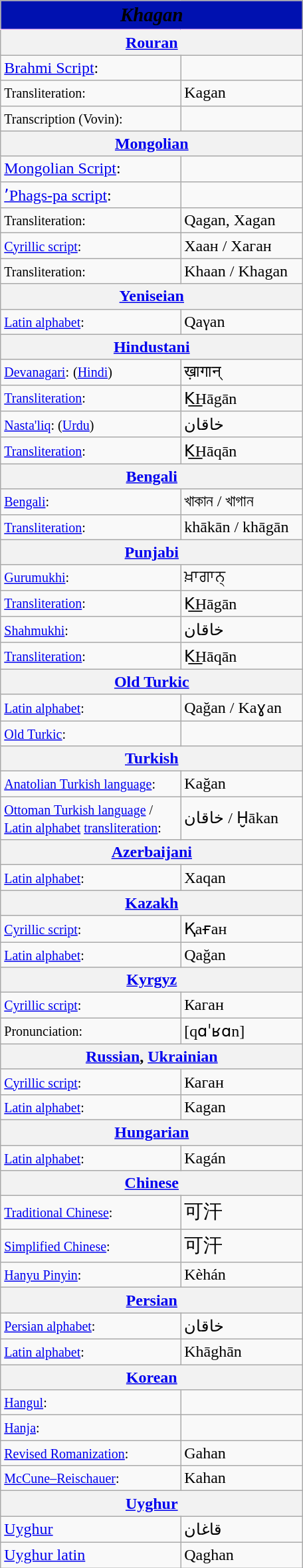<table class="wikitable wikitable mw-collapsible autocollapse">
<tr>
<td style="background: #0011B0; border-bottom: 1px solid #FFD0FB; min-width:18.5em" colspan=2 align="center"><span><big><strong><em>Khagan</em></strong></big></span></td>
</tr>
<tr>
<th colspan="2"><a href='#'>Rouran</a></th>
</tr>
<tr>
<td><a href='#'>Brahmi Script</a>:</td>
<td></td>
</tr>
<tr>
<td><small>Transliteration:</small></td>
<td>Kagan</td>
</tr>
<tr>
<td><small>Transcription (Vovin):</small></td>
<td></td>
</tr>
<tr>
<th colspan="2"><a href='#'>Mongolian</a></th>
</tr>
<tr>
<td><a href='#'>Mongolian Script</a>:</td>
<td></td>
</tr>
<tr>
<td><a href='#'>ʼPhags-pa script</a>:</td>
<td></td>
</tr>
<tr>
<td><small>Transliteration:</small></td>
<td>Qagan, Xagan</td>
</tr>
<tr>
<td><small><a href='#'>Cyrillic script</a>:</small></td>
<td>Хаан / Хаган</td>
</tr>
<tr>
<td><small>Transliteration:</small></td>
<td>Khaan / Khagan</td>
</tr>
<tr>
<th colspan="2"><a href='#'>Yeniseian</a></th>
</tr>
<tr>
<td><small><a href='#'>Latin alphabet</a>:</small></td>
<td>Qaγan</td>
</tr>
<tr>
<th colspan="2"><a href='#'>Hindustani</a></th>
</tr>
<tr>
<td><small><a href='#'>Devanagari</a>:</small> <small>(<a href='#'>Hindi</a>)</small></td>
<td>ख़ागान्</td>
</tr>
<tr>
<td><small><a href='#'>Transliteration</a>:</small></td>
<td>K͟Hāgān</td>
</tr>
<tr>
<td><small><a href='#'>Nasta'liq</a>: (<a href='#'>Urdu</a>)</small></td>
<td>خاقان</td>
</tr>
<tr>
<td><small><a href='#'>Transliteration</a>:</small></td>
<td>K͟Hāqān</td>
</tr>
<tr>
<th colspan="2"><a href='#'>Bengali</a></th>
</tr>
<tr>
<td><small><a href='#'>Bengali</a>:</small></td>
<td>খাকান / খাগান</td>
</tr>
<tr>
<td><small><a href='#'>Transliteration</a>:</small></td>
<td>khākān / khāgān</td>
</tr>
<tr>
<th colspan="2"><a href='#'>Punjabi</a></th>
</tr>
<tr>
<td><small><a href='#'>Gurumukhi</a>:</small></td>
<td>ਖ਼ਾਗਾਨ੍</td>
</tr>
<tr>
<td><small><a href='#'>Transliteration</a>:</small></td>
<td>K͟Hāgān</td>
</tr>
<tr>
<td><small><a href='#'>Shahmukhi</a>:</small></td>
<td>خاقان</td>
</tr>
<tr>
<td><small><a href='#'>Transliteration</a>:</small></td>
<td>K͟Hāqān</td>
</tr>
<tr>
<th colspan="2"><a href='#'>Old Turkic</a></th>
</tr>
<tr>
<td><small><a href='#'>Latin alphabet</a>:</small></td>
<td>Qağan / Kaɣan</td>
</tr>
<tr>
<td><small><a href='#'>Old Turkic</a>:</small></td>
<td></td>
</tr>
<tr>
<th colspan="2"><a href='#'>Turkish</a></th>
</tr>
<tr>
<td><small><a href='#'>Anatolian Turkish language</a>:</small></td>
<td>Kağan</td>
</tr>
<tr>
<td><small><a href='#'>Ottoman Turkish language</a> /<br> <a href='#'>Latin alphabet</a> <a href='#'>transliteration</a>:</small></td>
<td>خاقان / Ḫākan</td>
</tr>
<tr>
<th colspan="2"><a href='#'>Azerbaijani</a></th>
</tr>
<tr>
<td><small><a href='#'>Latin alphabet</a>:</small></td>
<td>Xaqan</td>
</tr>
<tr>
<th colspan="2"><a href='#'>Kazakh</a></th>
</tr>
<tr>
<td><small><a href='#'>Cyrillic script</a>:</small></td>
<td>Қаған</td>
</tr>
<tr>
<td><small><a href='#'>Latin alphabet</a>:</small></td>
<td>Qağan</td>
</tr>
<tr>
<th colspan="2"><a href='#'>Kyrgyz</a></th>
</tr>
<tr>
<td><small><a href='#'>Cyrillic script</a>:</small></td>
<td>Каган</td>
</tr>
<tr>
<td><small>Pronunciation:</small></td>
<td>[qɑˈʁɑn]</td>
</tr>
<tr>
<th colspan="2"><a href='#'>Russian</a>, <a href='#'>Ukrainian</a></th>
</tr>
<tr>
<td><small><a href='#'>Cyrillic script</a>:</small></td>
<td>Каган</td>
</tr>
<tr>
<td><small><a href='#'>Latin alphabet</a>:</small></td>
<td>Kagan</td>
</tr>
<tr>
<th colspan="2"><a href='#'>Hungarian</a></th>
</tr>
<tr>
<td><small><a href='#'>Latin alphabet</a>:</small></td>
<td>Kagán</td>
</tr>
<tr>
<th colspan="2"><a href='#'>Chinese</a></th>
</tr>
<tr>
<td><small><a href='#'>Traditional Chinese</a>:</small></td>
<td><big>可汗</big></td>
</tr>
<tr>
<td><small><a href='#'>Simplified Chinese</a>:</small></td>
<td><big>可汗</big></td>
</tr>
<tr>
<td><small><a href='#'>Hanyu Pinyin</a>:</small></td>
<td>Kèhán</td>
</tr>
<tr>
<th colspan="2"><a href='#'>Persian</a></th>
</tr>
<tr>
<td><small><a href='#'>Persian alphabet</a>:</small></td>
<td>خاقان</td>
</tr>
<tr>
<td><small><a href='#'>Latin alphabet</a>:</small></td>
<td>Khāghān</td>
</tr>
<tr>
<th colspan="2"><a href='#'>Korean</a></th>
</tr>
<tr>
<td><small><a href='#'>Hangul</a>:</small></td>
<td></td>
</tr>
<tr>
<td><small><a href='#'>Hanja</a>:</small></td>
<td></td>
</tr>
<tr>
<td><small><a href='#'>Revised Romanization</a>:</small></td>
<td>Gahan</td>
</tr>
<tr>
<td><small><a href='#'>McCune–Reischauer</a>:</small></td>
<td>Kahan</td>
</tr>
<tr>
<th colspan="2"><a href='#'>Uyghur</a></th>
</tr>
<tr>
<td><a href='#'>Uyghur</a></td>
<td>قاغان</td>
</tr>
<tr>
<td><a href='#'>Uyghur latin</a></td>
<td>Qaghan</td>
</tr>
</table>
